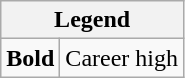<table class="wikitable mw-collapsible">
<tr>
<th colspan="2">Legend</th>
</tr>
<tr>
<td><strong>Bold</strong></td>
<td>Career high</td>
</tr>
</table>
